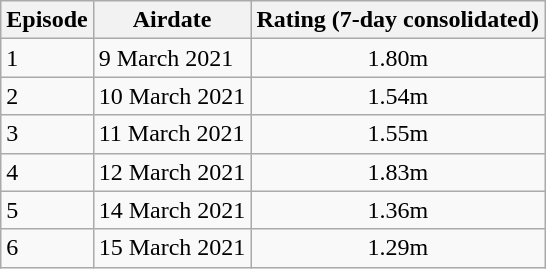<table class="wikitable">
<tr>
<th align="center">Episode</th>
<th align="center">Airdate</th>
<th align="center">Rating (7-day consolidated)</th>
</tr>
<tr>
<td>1</td>
<td>9 March 2021</td>
<td align="center">1.80m</td>
</tr>
<tr>
<td>2</td>
<td>10 March 2021</td>
<td align="center">1.54m</td>
</tr>
<tr>
<td>3</td>
<td>11 March 2021</td>
<td align="center">1.55m</td>
</tr>
<tr>
<td>4</td>
<td>12 March 2021</td>
<td align="center">1.83m</td>
</tr>
<tr>
<td>5</td>
<td>14 March 2021</td>
<td align="center">1.36m</td>
</tr>
<tr>
<td>6</td>
<td>15 March 2021</td>
<td align="center">1.29m</td>
</tr>
</table>
